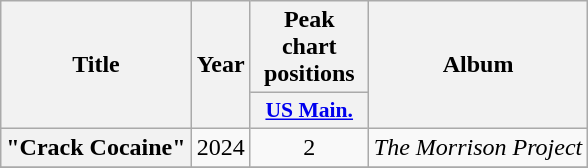<table class="wikitable plainrowheaders" style="text-align:center;">
<tr>
<th rowspan="2" scope="col">Title</th>
<th rowspan="2" scope="col">Year</th>
<th scope="col" colspan="1">Peak chart positions</th>
<th rowspan="2" scope="col">Album</th>
</tr>
<tr>
<th style="width:5em; font-size:90%;"><a href='#'>US Main.</a></th>
</tr>
<tr>
<th scope="row">"Crack Cocaine" </th>
<td>2024</td>
<td>2</td>
<td><em>The Morrison Project</em></td>
</tr>
<tr>
</tr>
</table>
